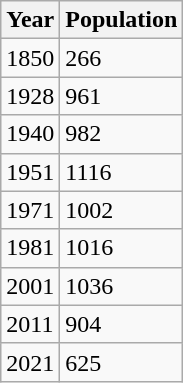<table class=wikitable>
<tr>
<th>Year</th>
<th>Population</th>
</tr>
<tr>
<td>1850</td>
<td>266</td>
</tr>
<tr>
<td>1928</td>
<td>961</td>
</tr>
<tr>
<td>1940</td>
<td>982</td>
</tr>
<tr>
<td>1951</td>
<td>1116</td>
</tr>
<tr>
<td>1971</td>
<td>1002</td>
</tr>
<tr>
<td>1981</td>
<td>1016</td>
</tr>
<tr>
<td>2001</td>
<td>1036</td>
</tr>
<tr>
<td>2011</td>
<td>904</td>
</tr>
<tr>
<td>2021</td>
<td>625</td>
</tr>
</table>
